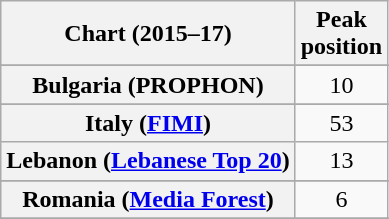<table class="wikitable sortable plainrowheaders" style="text-align:center">
<tr>
<th scope="col">Chart (2015–17)</th>
<th scope="col">Peak<br>position</th>
</tr>
<tr>
</tr>
<tr>
</tr>
<tr>
</tr>
<tr>
</tr>
<tr>
<th scope="row">Bulgaria (PROPHON)</th>
<td>10</td>
</tr>
<tr>
</tr>
<tr>
</tr>
<tr>
</tr>
<tr>
</tr>
<tr>
</tr>
<tr>
</tr>
<tr>
</tr>
<tr>
</tr>
<tr>
<th scope="row">Italy (<a href='#'>FIMI</a>)</th>
<td>53</td>
</tr>
<tr>
<th scope="row">Lebanon (<a href='#'>Lebanese Top 20</a>)</th>
<td>13</td>
</tr>
<tr>
</tr>
<tr>
</tr>
<tr>
</tr>
<tr>
<th scope="row">Romania (<a href='#'>Media Forest</a>)</th>
<td>6</td>
</tr>
<tr>
</tr>
<tr>
</tr>
<tr>
</tr>
<tr>
</tr>
<tr>
</tr>
<tr>
</tr>
<tr>
</tr>
<tr>
</tr>
<tr>
</tr>
<tr>
</tr>
</table>
